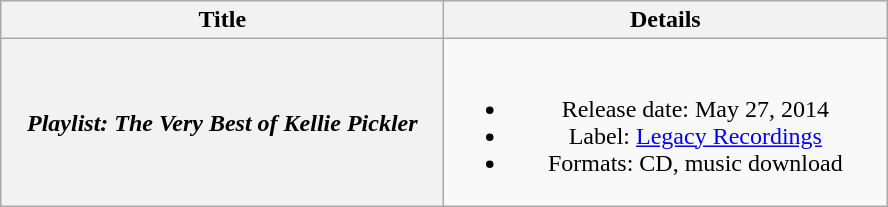<table class="wikitable plainrowheaders" style="text-align:center;">
<tr>
<th style="width:18em;">Title</th>
<th style="width:18em;">Details</th>
</tr>
<tr>
<th scope="row"><em>Playlist: The Very Best of Kellie Pickler</em></th>
<td><br><ul><li>Release date: May 27, 2014</li><li>Label: <a href='#'>Legacy Recordings</a></li><li>Formats: CD, music download</li></ul></td>
</tr>
</table>
